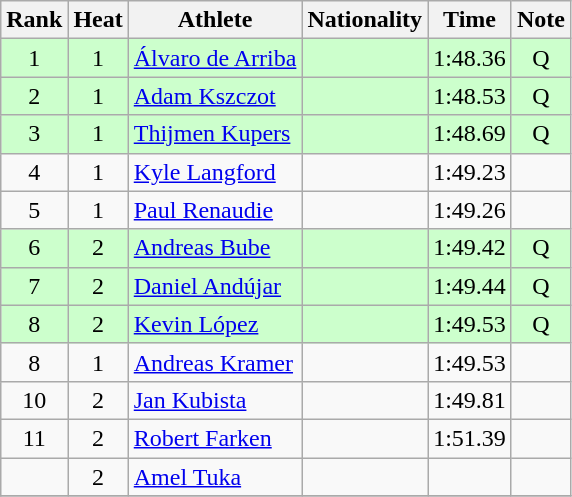<table class="wikitable sortable" style="text-align:center">
<tr>
<th>Rank</th>
<th>Heat</th>
<th>Athlete</th>
<th>Nationality</th>
<th>Time</th>
<th>Note</th>
</tr>
<tr bgcolor=ccffcc>
<td>1</td>
<td>1</td>
<td align=left><a href='#'>Álvaro de Arriba</a></td>
<td align=left></td>
<td>1:48.36</td>
<td>Q</td>
</tr>
<tr bgcolor=ccffcc>
<td>2</td>
<td>1</td>
<td align=left><a href='#'>Adam Kszczot</a></td>
<td align=left></td>
<td>1:48.53</td>
<td>Q</td>
</tr>
<tr bgcolor=ccffcc>
<td>3</td>
<td>1</td>
<td align=left><a href='#'>Thijmen Kupers</a></td>
<td align=left></td>
<td>1:48.69</td>
<td>Q</td>
</tr>
<tr>
<td>4</td>
<td>1</td>
<td align=left><a href='#'>Kyle Langford</a></td>
<td align=left></td>
<td>1:49.23</td>
<td></td>
</tr>
<tr>
<td>5</td>
<td>1</td>
<td align=left><a href='#'>Paul Renaudie</a></td>
<td align=left></td>
<td>1:49.26</td>
<td></td>
</tr>
<tr bgcolor=ccffcc>
<td>6</td>
<td>2</td>
<td align=left><a href='#'>Andreas Bube</a></td>
<td align=left></td>
<td>1:49.42</td>
<td>Q</td>
</tr>
<tr bgcolor=ccffcc>
<td>7</td>
<td>2</td>
<td align=left><a href='#'>Daniel Andújar</a></td>
<td align=left></td>
<td>1:49.44</td>
<td>Q</td>
</tr>
<tr bgcolor=ccffcc>
<td>8</td>
<td>2</td>
<td align=left><a href='#'>Kevin López</a></td>
<td align=left></td>
<td>1:49.53</td>
<td>Q</td>
</tr>
<tr>
<td>8</td>
<td>1</td>
<td align=left><a href='#'>Andreas Kramer</a></td>
<td align=left></td>
<td>1:49.53</td>
<td></td>
</tr>
<tr>
<td>10</td>
<td>2</td>
<td align=left><a href='#'>Jan Kubista</a></td>
<td align=left></td>
<td>1:49.81</td>
<td></td>
</tr>
<tr>
<td>11</td>
<td>2</td>
<td align=left><a href='#'>Robert Farken</a></td>
<td align=left></td>
<td>1:51.39</td>
<td></td>
</tr>
<tr>
<td></td>
<td>2</td>
<td align=left><a href='#'>Amel Tuka</a></td>
<td align=left></td>
<td></td>
<td></td>
</tr>
<tr>
</tr>
</table>
